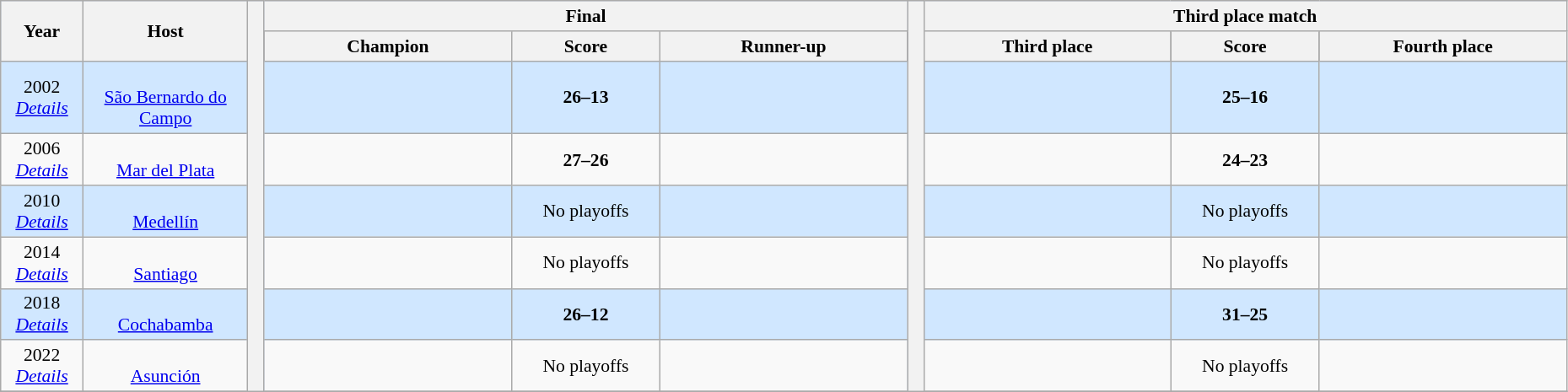<table class="wikitable" style="font-size:90%; width: 98%; text-align: center;">
<tr bgcolor=#C1D8FF>
<th rowspan=2 width=5%>Year</th>
<th rowspan=2 width=10%>Host</th>
<th width=1% rowspan=100 bgcolor=ffffff></th>
<th colspan=3>Final</th>
<th width=1% rowspan=100 bgcolor=ffffff></th>
<th colspan=3>Third place match</th>
</tr>
<tr bgcolor=FEF>
<th width=15%>Champion</th>
<th width=9%>Score</th>
<th width=15%>Runner-up</th>
<th width=15%>Third place</th>
<th width=9%>Score</th>
<th width=15%>Fourth place</th>
</tr>
<tr bgcolor=#D0E7FF>
<td>2002<br><em><a href='#'>Details</a></em></td>
<td><br><a href='#'>São Bernardo do Campo</a></td>
<td><strong></strong></td>
<td><strong> 26–13 </strong></td>
<td></td>
<td></td>
<td><strong> 25–16 </strong></td>
<td></td>
</tr>
<tr>
<td>2006<br><em><a href='#'>Details</a></em></td>
<td><br><a href='#'>Mar del Plata</a></td>
<td><strong></strong></td>
<td><strong> 27–26 </strong></td>
<td></td>
<td></td>
<td><strong> 24–23 </strong></td>
<td></td>
</tr>
<tr bgcolor=#D0E7FF>
<td>2010<br><em><a href='#'>Details</a></em></td>
<td><br><a href='#'>Medellín</a></td>
<td><strong></strong></td>
<td><span>No playoffs</span></td>
<td></td>
<td></td>
<td><span>No playoffs</span></td>
<td></td>
</tr>
<tr>
<td>2014<br><em><a href='#'>Details</a></em></td>
<td><br><a href='#'>Santiago</a></td>
<td><strong></strong></td>
<td><span>No playoffs</span></td>
<td></td>
<td></td>
<td><span>No playoffs</span></td>
<td></td>
</tr>
<tr bgcolor=#D0E7FF>
<td>2018<br><em><a href='#'>Details</a></em></td>
<td><br><a href='#'>Cochabamba</a></td>
<td><strong></strong></td>
<td><strong> 26–12 </strong></td>
<td></td>
<td></td>
<td><strong> 31–25 </strong></td>
<td></td>
</tr>
<tr>
<td>2022<br><em><a href='#'>Details</a></em></td>
<td><br><a href='#'>Asunción</a></td>
<td><strong></strong></td>
<td><span>No playoffs</span></td>
<td></td>
<td></td>
<td><span>No playoffs</span></td>
<td></td>
</tr>
<tr>
</tr>
</table>
